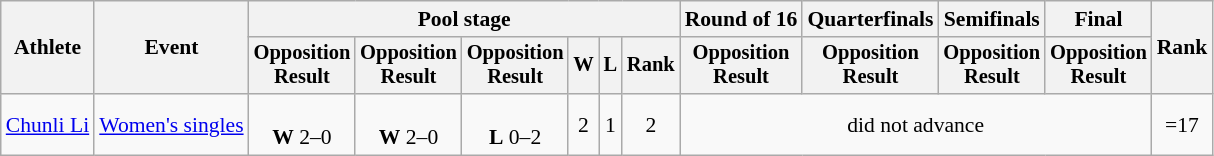<table class="wikitable" style="font-size:90%;text-align:center;">
<tr>
<th rowspan=2>Athlete</th>
<th rowspan=2>Event</th>
<th colspan=6>Pool stage</th>
<th>Round of 16</th>
<th>Quarterfinals</th>
<th>Semifinals</th>
<th>Final</th>
<th rowspan=2>Rank</th>
</tr>
<tr style="font-size:95%">
<th>Opposition<br>Result</th>
<th>Opposition<br>Result</th>
<th>Opposition<br>Result</th>
<th>W</th>
<th>L</th>
<th>Rank</th>
<th>Opposition<br>Result</th>
<th>Opposition<br>Result</th>
<th>Opposition<br>Result</th>
<th>Opposition<br>Result</th>
</tr>
<tr>
<td align=left><a href='#'>Chunli Li</a></td>
<td align=left><a href='#'>Women's singles</a></td>
<td><br><strong>W</strong> 2–0</td>
<td><br><strong>W</strong> 2–0</td>
<td><br><strong>L</strong> 0–2</td>
<td>2</td>
<td>1</td>
<td>2</td>
<td colspan=4>did not advance</td>
<td>=17</td>
</tr>
</table>
